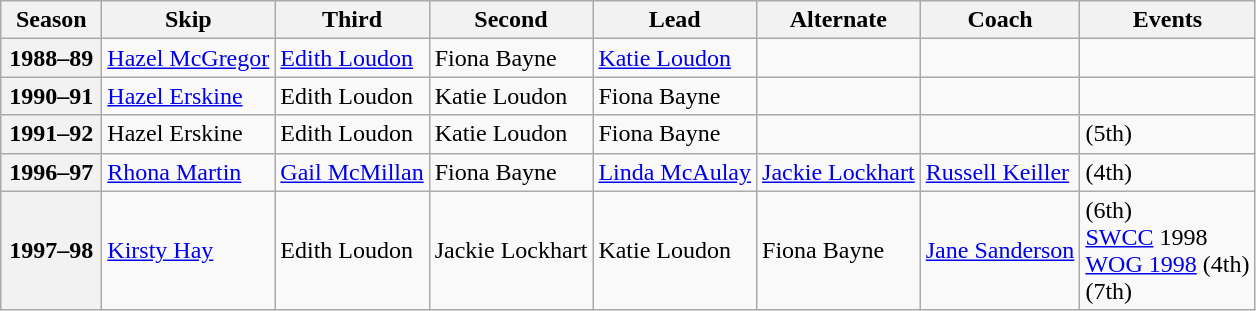<table class="wikitable">
<tr>
<th scope="col" width=60>Season</th>
<th scope="col">Skip</th>
<th scope="col">Third</th>
<th scope="col">Second</th>
<th scope="col">Lead</th>
<th scope="col">Alternate</th>
<th scope="col">Coach</th>
<th scope="col">Events</th>
</tr>
<tr>
<th scope="row">1988–89</th>
<td><a href='#'>Hazel McGregor</a></td>
<td><a href='#'>Edith Loudon</a></td>
<td>Fiona Bayne</td>
<td><a href='#'>Katie Loudon</a></td>
<td></td>
<td></td>
<td> </td>
</tr>
<tr>
<th scope="row">1990–91</th>
<td><a href='#'>Hazel Erskine</a></td>
<td>Edith Loudon</td>
<td>Katie Loudon</td>
<td>Fiona Bayne</td>
<td></td>
<td></td>
<td> </td>
</tr>
<tr>
<th scope="row">1991–92</th>
<td>Hazel Erskine</td>
<td>Edith Loudon</td>
<td>Katie Loudon</td>
<td>Fiona Bayne</td>
<td></td>
<td></td>
<td> (5th)</td>
</tr>
<tr>
<th scope="row">1996–97</th>
<td><a href='#'>Rhona Martin</a></td>
<td><a href='#'>Gail McMillan</a></td>
<td>Fiona Bayne</td>
<td><a href='#'>Linda McAulay</a></td>
<td><a href='#'>Jackie Lockhart</a></td>
<td><a href='#'>Russell Keiller</a></td>
<td> (4th)</td>
</tr>
<tr>
<th scope="row">1997–98</th>
<td><a href='#'>Kirsty Hay</a></td>
<td>Edith Loudon</td>
<td>Jackie Lockhart</td>
<td>Katie Loudon</td>
<td>Fiona Bayne</td>
<td><a href='#'>Jane Sanderson</a></td>
<td> (6th)<br><a href='#'>SWCC</a> 1998 <br><a href='#'>WOG 1998</a> (4th)<br> (7th)</td>
</tr>
</table>
